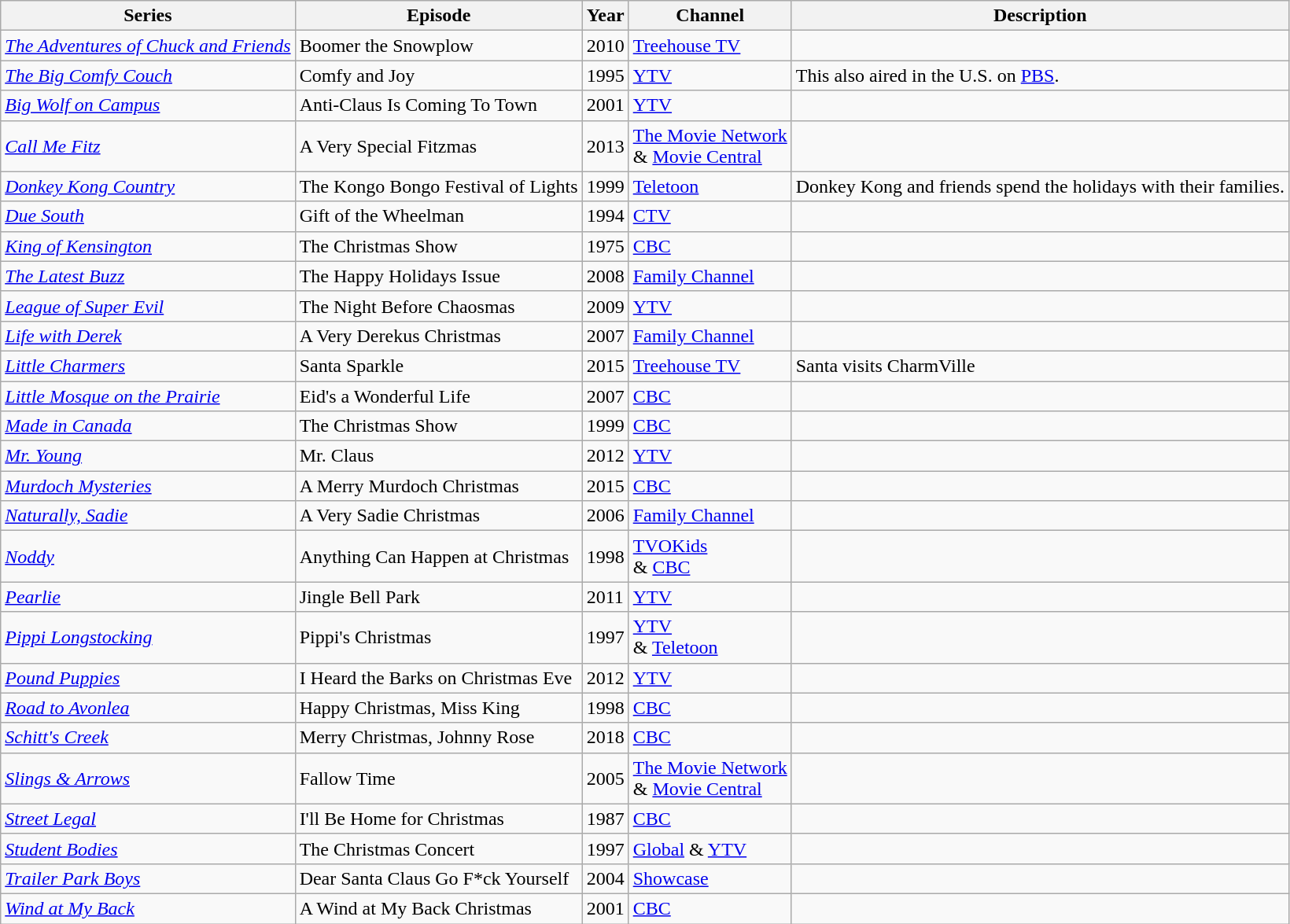<table class="wikitable sortable">
<tr>
<th>Series</th>
<th>Episode</th>
<th>Year</th>
<th>Channel</th>
<th>Description</th>
</tr>
<tr>
<td><em><a href='#'>The Adventures of Chuck and Friends</a></em></td>
<td>Boomer the Snowplow</td>
<td>2010</td>
<td><a href='#'>Treehouse TV</a></td>
<td></td>
</tr>
<tr>
<td><em><a href='#'>The Big Comfy Couch</a></em></td>
<td>Comfy and Joy</td>
<td>1995</td>
<td><a href='#'>YTV</a></td>
<td>This also aired in the U.S. on <a href='#'>PBS</a>.</td>
</tr>
<tr>
<td><em><a href='#'>Big Wolf on Campus</a></em></td>
<td>Anti-Claus Is Coming To Town</td>
<td>2001</td>
<td><a href='#'>YTV</a></td>
<td></td>
</tr>
<tr>
<td><em><a href='#'>Call Me Fitz</a></em></td>
<td>A Very Special Fitzmas</td>
<td>2013</td>
<td><a href='#'>The Movie Network</a><br>& <a href='#'>Movie Central</a></td>
<td></td>
</tr>
<tr>
<td><em><a href='#'>Donkey Kong Country</a></em></td>
<td>The Kongo Bongo Festival of Lights</td>
<td>1999</td>
<td><a href='#'>Teletoon</a></td>
<td>Donkey Kong and friends spend the holidays with their families.</td>
</tr>
<tr>
<td><em><a href='#'>Due South</a></em></td>
<td>Gift of the Wheelman</td>
<td>1994</td>
<td><a href='#'>CTV</a></td>
<td></td>
</tr>
<tr>
<td><em><a href='#'>King of Kensington</a></em></td>
<td>The Christmas Show</td>
<td>1975</td>
<td><a href='#'>CBC</a></td>
<td></td>
</tr>
<tr>
<td><em><a href='#'>The Latest Buzz</a></em></td>
<td>The Happy Holidays Issue</td>
<td>2008</td>
<td><a href='#'>Family Channel</a></td>
<td></td>
</tr>
<tr>
<td><em><a href='#'>League of Super Evil</a></em></td>
<td>The Night Before Chaosmas</td>
<td>2009</td>
<td><a href='#'>YTV</a></td>
<td></td>
</tr>
<tr>
<td><em><a href='#'>Life with Derek</a></em></td>
<td>A Very Derekus Christmas</td>
<td>2007</td>
<td><a href='#'>Family Channel</a></td>
<td></td>
</tr>
<tr>
<td><em><a href='#'>Little Charmers</a></em></td>
<td>Santa Sparkle</td>
<td>2015</td>
<td><a href='#'>Treehouse TV</a></td>
<td>Santa visits CharmVille</td>
</tr>
<tr>
<td><em><a href='#'>Little Mosque on the Prairie</a></em></td>
<td>Eid's a Wonderful Life</td>
<td>2007</td>
<td><a href='#'>CBC</a></td>
<td></td>
</tr>
<tr>
<td><em><a href='#'>Made in Canada</a></em></td>
<td>The Christmas Show</td>
<td>1999</td>
<td><a href='#'>CBC</a></td>
<td></td>
</tr>
<tr>
<td><em><a href='#'>Mr. Young</a></em></td>
<td>Mr. Claus</td>
<td>2012</td>
<td><a href='#'>YTV</a></td>
<td></td>
</tr>
<tr>
<td><em><a href='#'>Murdoch Mysteries</a></em></td>
<td>A Merry Murdoch Christmas</td>
<td>2015</td>
<td><a href='#'>CBC</a></td>
<td></td>
</tr>
<tr>
<td><em><a href='#'>Naturally, Sadie</a></em></td>
<td>A Very Sadie Christmas</td>
<td>2006</td>
<td><a href='#'>Family Channel</a></td>
<td></td>
</tr>
<tr>
<td><em><a href='#'>Noddy</a></em></td>
<td>Anything Can Happen at Christmas</td>
<td>1998</td>
<td><a href='#'>TVOKids</a><br>& <a href='#'>CBC</a></td>
<td></td>
</tr>
<tr>
<td><em><a href='#'>Pearlie</a></em></td>
<td>Jingle Bell Park</td>
<td>2011</td>
<td><a href='#'>YTV</a></td>
<td></td>
</tr>
<tr>
<td><em><a href='#'>Pippi Longstocking</a></em></td>
<td>Pippi's Christmas</td>
<td>1997</td>
<td><a href='#'>YTV</a><br>& <a href='#'>Teletoon</a></td>
<td></td>
</tr>
<tr>
<td><em><a href='#'>Pound Puppies</a></em></td>
<td>I Heard the Barks on Christmas Eve</td>
<td>2012</td>
<td><a href='#'>YTV</a></td>
<td></td>
</tr>
<tr>
<td><em><a href='#'>Road to Avonlea</a></em></td>
<td>Happy Christmas, Miss King</td>
<td>1998</td>
<td><a href='#'>CBC</a></td>
<td></td>
</tr>
<tr>
<td><em><a href='#'>Schitt's Creek</a></em></td>
<td>Merry Christmas, Johnny Rose</td>
<td>2018</td>
<td><a href='#'>CBC</a></td>
<td></td>
</tr>
<tr>
<td><em><a href='#'>Slings & Arrows</a></em></td>
<td>Fallow Time</td>
<td>2005</td>
<td><a href='#'>The Movie Network</a><br>& <a href='#'>Movie Central</a></td>
<td></td>
</tr>
<tr>
<td><em><a href='#'>Street Legal</a></em></td>
<td>I'll Be Home for Christmas</td>
<td>1987</td>
<td><a href='#'>CBC</a></td>
<td></td>
</tr>
<tr>
<td><em><a href='#'>Student Bodies</a></em></td>
<td>The Christmas Concert</td>
<td>1997</td>
<td><a href='#'>Global</a> & <a href='#'>YTV</a></td>
<td></td>
</tr>
<tr>
<td><em><a href='#'>Trailer Park Boys</a></em></td>
<td>Dear Santa Claus Go F*ck Yourself</td>
<td>2004</td>
<td><a href='#'>Showcase</a></td>
<td></td>
</tr>
<tr>
<td><em><a href='#'>Wind at My Back</a></em></td>
<td>A Wind at My Back Christmas</td>
<td>2001</td>
<td><a href='#'>CBC</a></td>
<td></td>
</tr>
</table>
